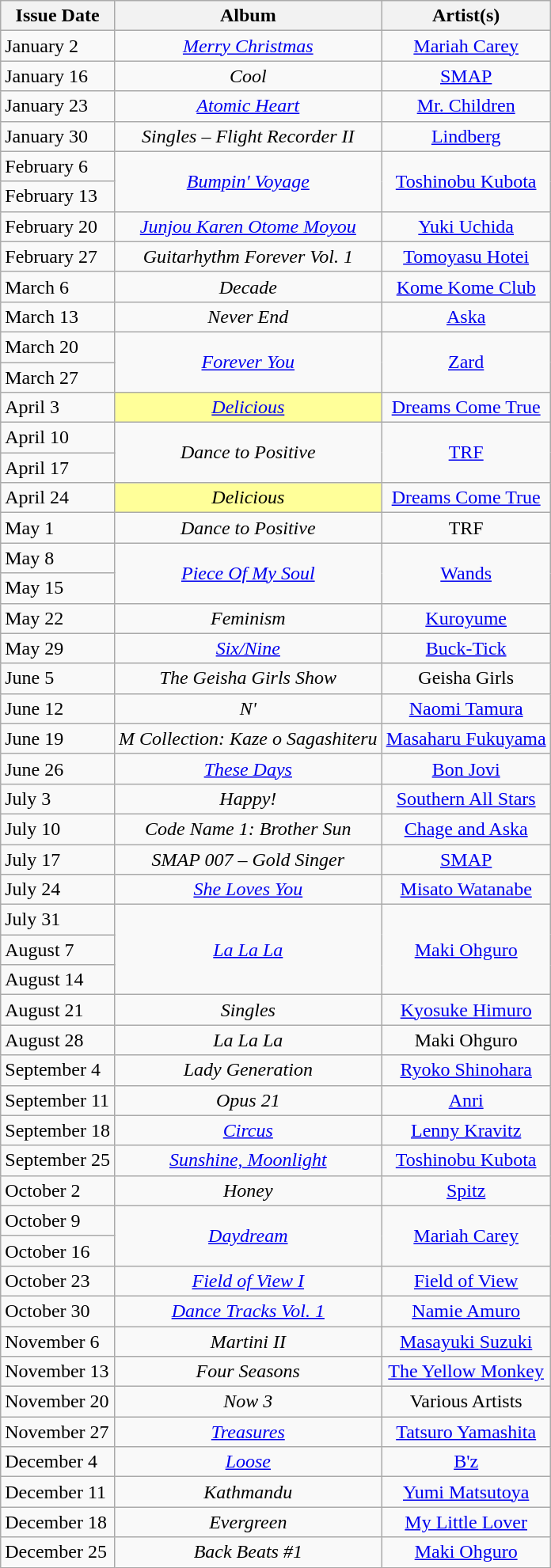<table class="wikitable">
<tr>
<th style="text-align: center;">Issue Date</th>
<th style="text-align: center;">Album</th>
<th style="text-align: center;">Artist(s)</th>
</tr>
<tr>
<td>January 2</td>
<td style="text-align: center;"><em><a href='#'>Merry Christmas</a></em></td>
<td style="text-align: center;"><a href='#'>Mariah Carey</a></td>
</tr>
<tr>
<td>January 16</td>
<td style="text-align: center;"><em>Cool</em></td>
<td style="text-align: center;"><a href='#'>SMAP</a></td>
</tr>
<tr>
<td>January 23</td>
<td style="text-align: center;"><em><a href='#'>Atomic Heart</a></em></td>
<td style="text-align: center;"><a href='#'>Mr. Children</a></td>
</tr>
<tr>
<td>January 30</td>
<td style="text-align: center;"><em>Singles – Flight Recorder II</em></td>
<td style="text-align: center;"><a href='#'>Lindberg</a></td>
</tr>
<tr>
<td>February 6</td>
<td style="text-align: center;" rowspan="2"><em><a href='#'>Bumpin' Voyage</a></em></td>
<td style="text-align: center;" rowspan="2"><a href='#'>Toshinobu Kubota</a></td>
</tr>
<tr>
<td>February 13</td>
</tr>
<tr>
<td>February 20</td>
<td style="text-align: center;"><em><a href='#'>Junjou Karen Otome Moyou</a></em></td>
<td style="text-align: center;"><a href='#'>Yuki Uchida</a></td>
</tr>
<tr>
<td>February 27</td>
<td style="text-align: center;"><em>Guitarhythm Forever Vol. 1</em></td>
<td style="text-align: center;"><a href='#'>Tomoyasu Hotei</a></td>
</tr>
<tr>
<td>March 6</td>
<td style="text-align: center;"><em>Decade</em></td>
<td style="text-align: center;"><a href='#'>Kome Kome Club</a></td>
</tr>
<tr>
<td>March 13</td>
<td style="text-align: center;"><em>Never End</em></td>
<td style="text-align: center;"><a href='#'>Aska</a></td>
</tr>
<tr>
<td>March 20</td>
<td style="text-align: center;" rowspan="2"><em><a href='#'>Forever You</a></em></td>
<td style="text-align: center;" rowspan="2"><a href='#'>Zard</a></td>
</tr>
<tr>
<td>March 27</td>
</tr>
<tr>
<td>April 3</td>
<td bgcolor=#FFFF99 style="text-align: center;"><em><a href='#'>Delicious</a></em> </td>
<td style="text-align: center;"><a href='#'>Dreams Come True</a></td>
</tr>
<tr>
<td>April 10</td>
<td style="text-align: center;" rowspan="2"><em>Dance to Positive</em></td>
<td style="text-align: center;" rowspan="2"><a href='#'>TRF</a></td>
</tr>
<tr>
<td>April 17</td>
</tr>
<tr>
<td>April 24</td>
<td bgcolor=#FFFF99 style="text-align: center;"><em>Delicious</em> </td>
<td style="text-align: center;"><a href='#'>Dreams Come True</a></td>
</tr>
<tr>
<td>May 1</td>
<td style="text-align: center;"><em>Dance to Positive</em></td>
<td style="text-align: center;">TRF</td>
</tr>
<tr>
<td>May 8</td>
<td style="text-align: center;" rowspan="2"><em><a href='#'>Piece Of My Soul</a></em></td>
<td style="text-align: center;" rowspan="2"><a href='#'>Wands</a></td>
</tr>
<tr>
<td>May 15</td>
</tr>
<tr>
<td>May 22</td>
<td style="text-align: center;"><em>Feminism</em></td>
<td style="text-align: center;"><a href='#'>Kuroyume</a></td>
</tr>
<tr>
<td>May 29</td>
<td style="text-align: center;"><em><a href='#'>Six/Nine</a></em></td>
<td style="text-align: center;"><a href='#'>Buck-Tick</a></td>
</tr>
<tr>
<td>June 5</td>
<td style="text-align: center;"><em>The Geisha Girls Show</em></td>
<td style="text-align: center;">Geisha Girls</td>
</tr>
<tr>
<td>June 12</td>
<td style="text-align: center;"><em>N' </em></td>
<td style="text-align: center;"><a href='#'>Naomi Tamura</a></td>
</tr>
<tr>
<td>June 19</td>
<td style="text-align: center;"><em>M Collection: Kaze o Sagashiteru</em></td>
<td style="text-align: center;"><a href='#'>Masaharu Fukuyama</a></td>
</tr>
<tr>
<td>June 26</td>
<td style="text-align: center;"><em><a href='#'>These Days</a></em></td>
<td style="text-align: center;"><a href='#'>Bon Jovi</a></td>
</tr>
<tr>
<td>July 3</td>
<td style="text-align: center;"><em>Happy!</em></td>
<td style="text-align: center;"><a href='#'>Southern All Stars</a></td>
</tr>
<tr>
<td>July 10</td>
<td style="text-align: center;"><em>Code Name 1: Brother Sun</em></td>
<td style="text-align: center;"><a href='#'>Chage and Aska</a></td>
</tr>
<tr>
<td>July 17</td>
<td style="text-align: center;"><em>SMAP 007 – Gold Singer</em></td>
<td style="text-align: center;"><a href='#'>SMAP</a></td>
</tr>
<tr>
<td>July 24</td>
<td style="text-align: center;"><em><a href='#'>She Loves You</a></em></td>
<td style="text-align: center;"><a href='#'>Misato Watanabe</a></td>
</tr>
<tr>
<td>July 31</td>
<td style="text-align: center;" rowspan="3"><em><a href='#'>La La La</a></em></td>
<td style="text-align: center;" rowspan="3"><a href='#'>Maki Ohguro</a></td>
</tr>
<tr>
<td>August 7</td>
</tr>
<tr>
<td>August 14</td>
</tr>
<tr>
<td>August 21</td>
<td style="text-align: center;"><em>Singles</em></td>
<td style="text-align: center;"><a href='#'>Kyosuke Himuro</a></td>
</tr>
<tr>
<td>August 28</td>
<td style="text-align: center;"><em>La La La</em></td>
<td style="text-align: center;">Maki Ohguro</td>
</tr>
<tr>
<td>September 4</td>
<td style="text-align: center;"><em>Lady Generation</em></td>
<td style="text-align: center;"><a href='#'>Ryoko Shinohara</a></td>
</tr>
<tr>
<td>September 11</td>
<td style="text-align: center;"><em>Opus 21</em></td>
<td style="text-align: center;"><a href='#'>Anri</a></td>
</tr>
<tr>
<td>September 18</td>
<td style="text-align: center;"><em><a href='#'>Circus</a></em></td>
<td style="text-align: center;"><a href='#'>Lenny Kravitz</a></td>
</tr>
<tr>
<td>September 25</td>
<td style="text-align: center;"><em><a href='#'>Sunshine, Moonlight</a></em></td>
<td style="text-align: center;"><a href='#'>Toshinobu Kubota</a></td>
</tr>
<tr>
<td>October 2</td>
<td style="text-align: center;"><em>Honey</em></td>
<td style="text-align: center;"><a href='#'>Spitz</a></td>
</tr>
<tr>
<td>October 9</td>
<td style="text-align: center;" rowspan="2"><em><a href='#'>Daydream</a></em></td>
<td style="text-align: center;" rowspan="2"><a href='#'>Mariah Carey</a></td>
</tr>
<tr>
<td>October 16</td>
</tr>
<tr>
<td>October 23</td>
<td style="text-align: center;"><em><a href='#'>Field of View I</a></em></td>
<td style="text-align: center;"><a href='#'>Field of View</a></td>
</tr>
<tr>
<td>October 30</td>
<td style="text-align: center;"><em><a href='#'>Dance Tracks Vol. 1</a></em></td>
<td style="text-align: center;"><a href='#'>Namie Amuro</a></td>
</tr>
<tr>
<td>November 6</td>
<td style="text-align: center;"><em>Martini II</em></td>
<td style="text-align: center;"><a href='#'>Masayuki Suzuki</a></td>
</tr>
<tr>
<td>November 13</td>
<td style="text-align: center;"><em>Four Seasons</em></td>
<td style="text-align: center;"><a href='#'>The Yellow Monkey</a></td>
</tr>
<tr>
<td>November 20</td>
<td style="text-align: center;"><em>Now 3</em></td>
<td style="text-align: center;">Various Artists</td>
</tr>
<tr>
<td>November 27</td>
<td style="text-align: center;"><em><a href='#'>Treasures</a></em></td>
<td style="text-align: center;"><a href='#'>Tatsuro Yamashita</a></td>
</tr>
<tr>
<td>December 4</td>
<td style="text-align: center;"><em><a href='#'>Loose</a></em></td>
<td style="text-align: center;"><a href='#'>B'z</a></td>
</tr>
<tr>
<td>December 11</td>
<td style="text-align: center;"><em>Kathmandu </em></td>
<td style="text-align: center;"><a href='#'>Yumi Matsutoya</a></td>
</tr>
<tr>
<td>December 18</td>
<td style="text-align: center;"><em>Evergreen</em></td>
<td style="text-align: center;"><a href='#'>My Little Lover</a></td>
</tr>
<tr>
<td>December 25</td>
<td style="text-align: center;"><em>Back Beats #1</em></td>
<td style="text-align: center;"><a href='#'>Maki Ohguro</a></td>
</tr>
</table>
